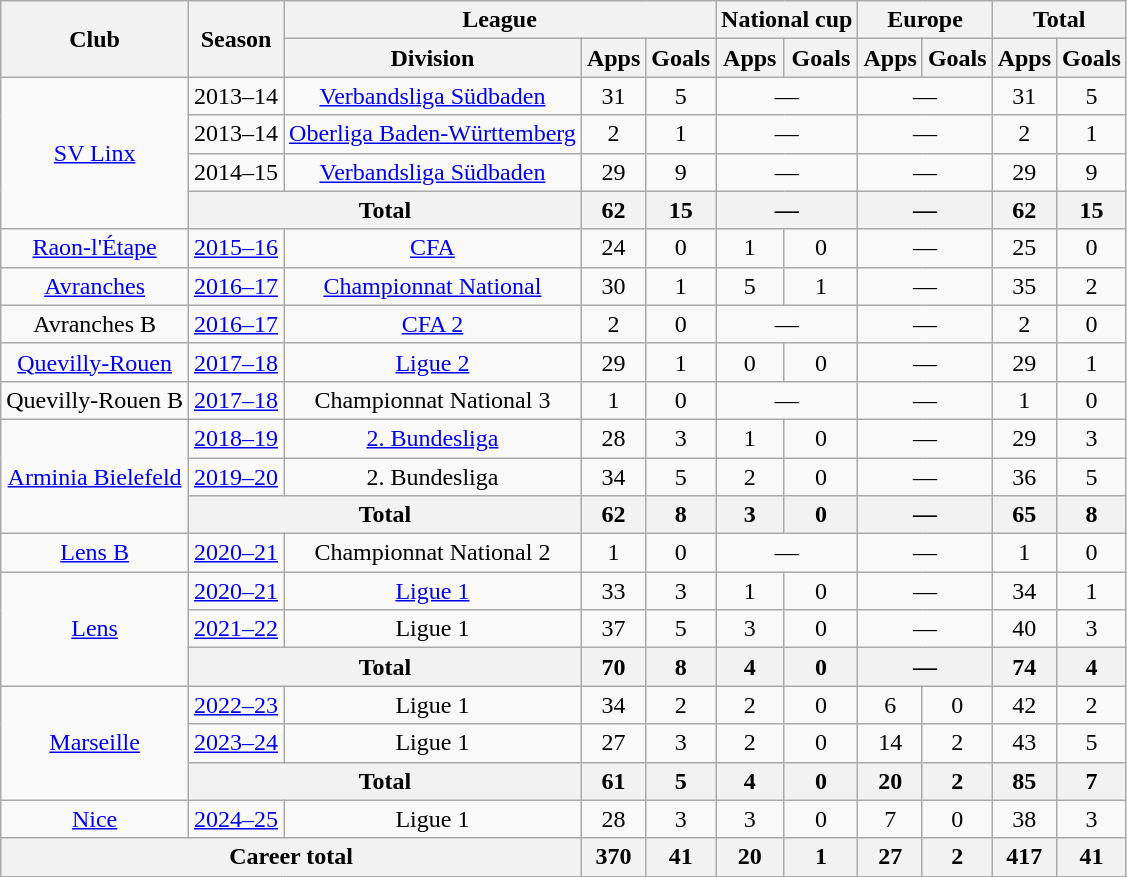<table class="wikitable" style="text-align: center;">
<tr>
<th rowspan="2">Club</th>
<th rowspan="2">Season</th>
<th colspan="3">League</th>
<th colspan="2">National cup</th>
<th colspan="2">Europe</th>
<th colspan="2">Total</th>
</tr>
<tr>
<th>Division</th>
<th>Apps</th>
<th>Goals</th>
<th>Apps</th>
<th>Goals</th>
<th>Apps</th>
<th>Goals</th>
<th>Apps</th>
<th>Goals</th>
</tr>
<tr>
<td rowspan="4"><a href='#'>SV Linx</a></td>
<td>2013–14</td>
<td><a href='#'>Verbandsliga Südbaden</a></td>
<td>31</td>
<td>5</td>
<td colspan="2">—</td>
<td colspan="2">—</td>
<td>31</td>
<td>5</td>
</tr>
<tr>
<td>2013–14</td>
<td><a href='#'>Oberliga Baden-Württemberg</a></td>
<td>2</td>
<td>1</td>
<td colspan="2">—</td>
<td colspan="2">—</td>
<td>2</td>
<td>1</td>
</tr>
<tr>
<td>2014–15</td>
<td><a href='#'>Verbandsliga Südbaden</a></td>
<td>29</td>
<td>9</td>
<td colspan="2">—</td>
<td colspan="2">—</td>
<td>29</td>
<td>9</td>
</tr>
<tr>
<th colspan="2">Total</th>
<th>62</th>
<th>15</th>
<th colspan="2">—</th>
<th colspan="2">—</th>
<th>62</th>
<th>15</th>
</tr>
<tr>
<td><a href='#'>Raon-l'Étape</a></td>
<td><a href='#'>2015–16</a></td>
<td><a href='#'>CFA</a></td>
<td>24</td>
<td>0</td>
<td>1</td>
<td>0</td>
<td colspan="2">—</td>
<td>25</td>
<td>0</td>
</tr>
<tr>
<td><a href='#'>Avranches</a></td>
<td><a href='#'>2016–17</a></td>
<td><a href='#'>Championnat National</a></td>
<td>30</td>
<td>1</td>
<td>5</td>
<td>1</td>
<td colspan="2">—</td>
<td>35</td>
<td>2</td>
</tr>
<tr>
<td>Avranches B</td>
<td><a href='#'>2016–17</a></td>
<td><a href='#'>CFA 2</a></td>
<td>2</td>
<td>0</td>
<td colspan="2">—</td>
<td colspan="2">—</td>
<td>2</td>
<td>0</td>
</tr>
<tr>
<td><a href='#'>Quevilly-Rouen</a></td>
<td><a href='#'>2017–18</a></td>
<td><a href='#'>Ligue 2</a></td>
<td>29</td>
<td>1</td>
<td>0</td>
<td>0</td>
<td colspan="2">—</td>
<td>29</td>
<td>1</td>
</tr>
<tr>
<td>Quevilly-Rouen B</td>
<td><a href='#'>2017–18</a></td>
<td>Championnat National 3</td>
<td>1</td>
<td>0</td>
<td colspan="2">—</td>
<td colspan="2">—</td>
<td>1</td>
<td>0</td>
</tr>
<tr>
<td rowspan="3"><a href='#'>Arminia Bielefeld</a></td>
<td><a href='#'>2018–19</a></td>
<td><a href='#'>2. Bundesliga</a></td>
<td>28</td>
<td>3</td>
<td>1</td>
<td>0</td>
<td colspan="2">—</td>
<td>29</td>
<td>3</td>
</tr>
<tr>
<td><a href='#'>2019–20</a></td>
<td>2. Bundesliga</td>
<td>34</td>
<td>5</td>
<td>2</td>
<td>0</td>
<td colspan="2">—</td>
<td>36</td>
<td>5</td>
</tr>
<tr>
<th colspan="2">Total</th>
<th>62</th>
<th>8</th>
<th>3</th>
<th>0</th>
<th colspan="2">—</th>
<th>65</th>
<th>8</th>
</tr>
<tr>
<td><a href='#'>Lens B</a></td>
<td><a href='#'>2020–21</a></td>
<td>Championnat National 2</td>
<td>1</td>
<td>0</td>
<td colspan="2">—</td>
<td colspan="2">—</td>
<td>1</td>
<td>0</td>
</tr>
<tr>
<td rowspan="3"><a href='#'>Lens</a></td>
<td><a href='#'>2020–21</a></td>
<td><a href='#'>Ligue 1</a></td>
<td>33</td>
<td>3</td>
<td>1</td>
<td>0</td>
<td colspan="2">—</td>
<td>34</td>
<td>1</td>
</tr>
<tr>
<td><a href='#'>2021–22</a></td>
<td>Ligue 1</td>
<td>37</td>
<td>5</td>
<td>3</td>
<td>0</td>
<td colspan="2">—</td>
<td>40</td>
<td>3</td>
</tr>
<tr>
<th colspan="2">Total</th>
<th>70</th>
<th>8</th>
<th>4</th>
<th>0</th>
<th colspan="2">—</th>
<th>74</th>
<th>4</th>
</tr>
<tr>
<td rowspan="3"><a href='#'>Marseille</a></td>
<td><a href='#'>2022–23</a></td>
<td>Ligue 1</td>
<td>34</td>
<td>2</td>
<td>2</td>
<td>0</td>
<td>6</td>
<td>0</td>
<td>42</td>
<td>2</td>
</tr>
<tr>
<td><a href='#'>2023–24</a></td>
<td>Ligue 1</td>
<td>27</td>
<td>3</td>
<td>2</td>
<td>0</td>
<td>14</td>
<td>2</td>
<td>43</td>
<td>5</td>
</tr>
<tr>
<th colspan="2">Total</th>
<th>61</th>
<th>5</th>
<th>4</th>
<th>0</th>
<th>20</th>
<th>2</th>
<th>85</th>
<th>7</th>
</tr>
<tr>
<td><a href='#'>Nice</a></td>
<td><a href='#'>2024–25</a></td>
<td>Ligue 1</td>
<td>28</td>
<td>3</td>
<td>3</td>
<td>0</td>
<td>7</td>
<td>0</td>
<td>38</td>
<td>3</td>
</tr>
<tr>
<th colspan="3">Career total</th>
<th>370</th>
<th>41</th>
<th>20</th>
<th>1</th>
<th>27</th>
<th>2</th>
<th>417</th>
<th>41</th>
</tr>
</table>
